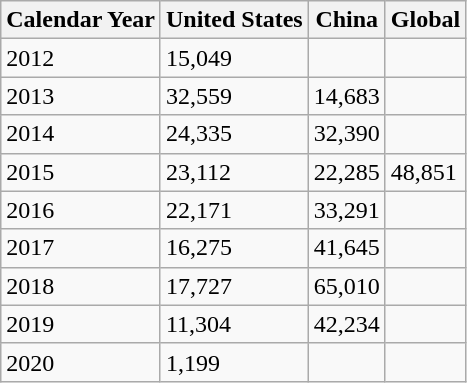<table class="wikitable">
<tr>
<th>Calendar Year</th>
<th>United States</th>
<th>China</th>
<th>Global</th>
</tr>
<tr>
<td>2012</td>
<td>15,049</td>
<td></td>
<td></td>
</tr>
<tr>
<td>2013</td>
<td>32,559</td>
<td>14,683</td>
<td></td>
</tr>
<tr>
<td>2014</td>
<td>24,335</td>
<td>32,390</td>
<td></td>
</tr>
<tr>
<td>2015</td>
<td>23,112</td>
<td>22,285</td>
<td>48,851</td>
</tr>
<tr>
<td>2016</td>
<td>22,171</td>
<td>33,291</td>
<td></td>
</tr>
<tr>
<td>2017</td>
<td>16,275</td>
<td>41,645</td>
<td></td>
</tr>
<tr>
<td>2018</td>
<td>17,727</td>
<td>65,010</td>
<td></td>
</tr>
<tr>
<td>2019</td>
<td>11,304</td>
<td>42,234</td>
<td></td>
</tr>
<tr>
<td>2020</td>
<td>1,199</td>
<td></td>
<td></td>
</tr>
</table>
